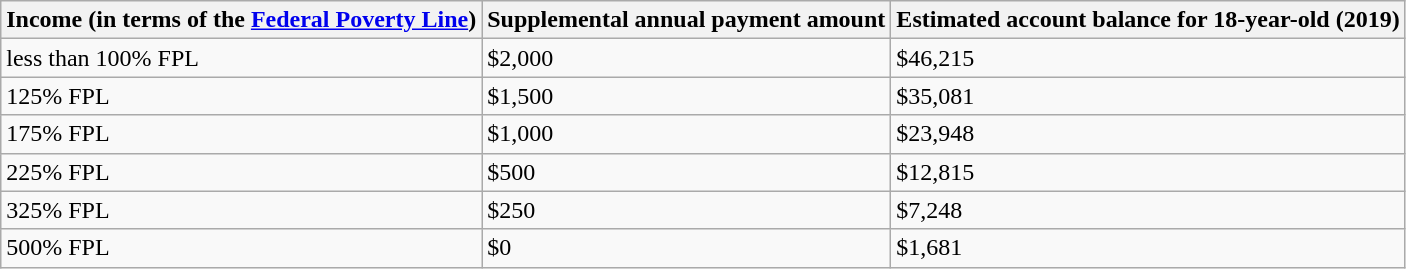<table class="wikitable">
<tr>
<th>Income (in terms of the <a href='#'>Federal Poverty Line</a>)</th>
<th>Supplemental annual payment amount</th>
<th>Estimated account balance for 18-year-old (2019)</th>
</tr>
<tr>
<td>less than 100% FPL</td>
<td>$2,000</td>
<td>$46,215</td>
</tr>
<tr>
<td>125% FPL</td>
<td>$1,500</td>
<td>$35,081</td>
</tr>
<tr>
<td>175% FPL</td>
<td>$1,000</td>
<td>$23,948</td>
</tr>
<tr>
<td>225% FPL</td>
<td>$500</td>
<td>$12,815</td>
</tr>
<tr>
<td>325% FPL</td>
<td>$250</td>
<td>$7,248</td>
</tr>
<tr>
<td>500% FPL</td>
<td>$0</td>
<td>$1,681</td>
</tr>
</table>
